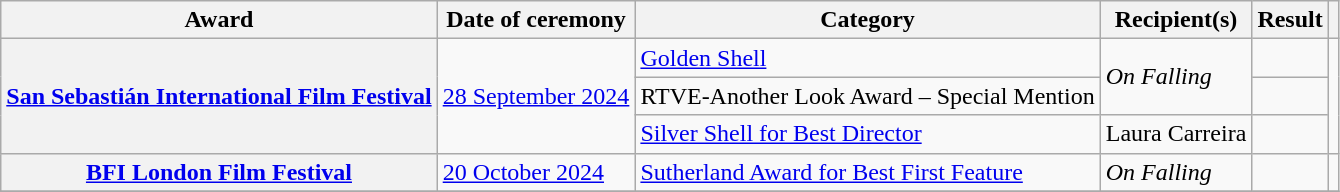<table class="wikitable sortable plainrowheaders">
<tr>
<th scope="col">Award</th>
<th scope="col">Date of ceremony</th>
<th scope="col">Category</th>
<th scope="col">Recipient(s)</th>
<th scope="col">Result</th>
<th scope="col" class="unsortable"></th>
</tr>
<tr>
<th scope="row" rowspan="3"><a href='#'>San Sebastián International Film Festival</a></th>
<td rowspan="3"><a href='#'>28 September 2024</a></td>
<td><a href='#'>Golden Shell</a></td>
<td rowspan="2"><em>On Falling</em></td>
<td></td>
<td align="center" rowspan="3"></td>
</tr>
<tr>
<td>RTVE-Another Look Award – Special Mention</td>
<td></td>
</tr>
<tr>
<td><a href='#'>Silver Shell for Best Director</a></td>
<td>Laura Carreira</td>
<td></td>
</tr>
<tr>
<th scope="row"><a href='#'>BFI London Film Festival</a></th>
<td><a href='#'>20 October 2024</a></td>
<td><a href='#'>Sutherland Award for Best First Feature</a></td>
<td><em>On Falling</em></td>
<td></td>
<td align="center"></td>
</tr>
<tr>
</tr>
</table>
